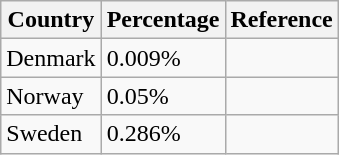<table class="wikitable">
<tr>
<th>Country</th>
<th>Percentage</th>
<th>Reference</th>
</tr>
<tr>
<td>Denmark</td>
<td>0.009%</td>
<td></td>
</tr>
<tr>
<td>Norway</td>
<td>0.05%</td>
<td></td>
</tr>
<tr>
<td>Sweden</td>
<td>0.286%</td>
<td></td>
</tr>
</table>
